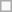<table class="wikitable" border="0">
<tr>
<td></td>
</tr>
</table>
